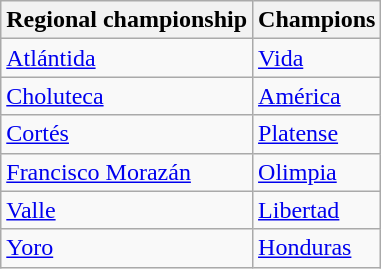<table class="wikitable">
<tr>
<th>Regional championship</th>
<th>Champions</th>
</tr>
<tr>
<td><a href='#'>Atlántida</a></td>
<td><a href='#'>Vida</a></td>
</tr>
<tr>
<td><a href='#'>Choluteca</a></td>
<td><a href='#'>América</a></td>
</tr>
<tr>
<td><a href='#'>Cortés</a></td>
<td><a href='#'>Platense</a></td>
</tr>
<tr>
<td><a href='#'>Francisco Morazán</a></td>
<td><a href='#'>Olimpia</a></td>
</tr>
<tr>
<td><a href='#'>Valle</a></td>
<td><a href='#'>Libertad</a></td>
</tr>
<tr>
<td><a href='#'>Yoro</a></td>
<td><a href='#'>Honduras</a></td>
</tr>
</table>
